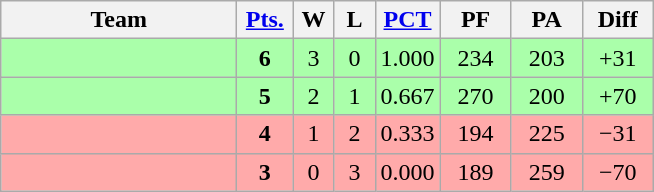<table class=wikitable>
<tr align=center>
<th width=150px>Team</th>
<th width=30px><a href='#'>Pts.</a></th>
<th width=20px>W</th>
<th width=20px>L</th>
<th><a href='#'>PCT</a></th>
<th width=40px>PF</th>
<th width=40px>PA</th>
<th width=40px>Diff</th>
</tr>
<tr align=center bgcolor=#aaffaa>
<td align=left></td>
<td><strong>6</strong></td>
<td>3</td>
<td>0</td>
<td>1.000</td>
<td>234</td>
<td>203</td>
<td>+31</td>
</tr>
<tr align=center bgcolor=#aaffaa>
<td align=left></td>
<td><strong>5</strong></td>
<td>2</td>
<td>1</td>
<td>0.667</td>
<td>270</td>
<td>200</td>
<td>+70</td>
</tr>
<tr align=center bgcolor=#ffaaaa>
<td align=left></td>
<td><strong>4</strong></td>
<td>1</td>
<td>2</td>
<td>0.333</td>
<td>194</td>
<td>225</td>
<td>−31</td>
</tr>
<tr align=center bgcolor=#ffaaaa>
<td align=left></td>
<td><strong>3</strong></td>
<td>0</td>
<td>3</td>
<td>0.000</td>
<td>189</td>
<td>259</td>
<td>−70</td>
</tr>
</table>
